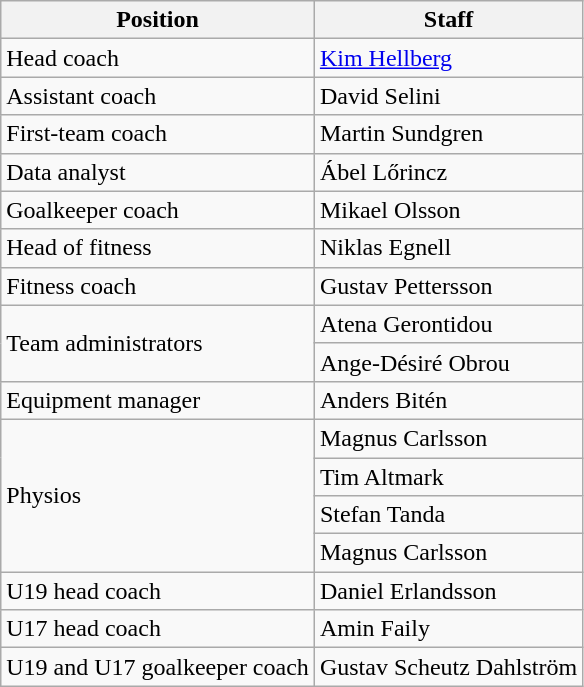<table class="wikitable">
<tr>
<th>Position</th>
<th>Staff</th>
</tr>
<tr>
<td>Head coach</td>
<td> <a href='#'>Kim Hellberg</a></td>
</tr>
<tr>
<td>Assistant coach</td>
<td> David Selini</td>
</tr>
<tr>
<td>First-team coach</td>
<td> Martin Sundgren</td>
</tr>
<tr>
<td>Data analyst</td>
<td> Ábel Lőrincz</td>
</tr>
<tr>
<td>Goalkeeper coach</td>
<td> Mikael Olsson</td>
</tr>
<tr>
<td>Head of fitness</td>
<td> Niklas Egnell</td>
</tr>
<tr>
<td>Fitness coach</td>
<td> Gustav Pettersson</td>
</tr>
<tr>
<td rowspan="2">Team administrators</td>
<td> Atena Gerontidou</td>
</tr>
<tr>
<td> Ange-Désiré Obrou</td>
</tr>
<tr>
<td>Equipment manager</td>
<td> Anders Bitén</td>
</tr>
<tr>
<td rowspan="4">Physios</td>
<td> Magnus Carlsson</td>
</tr>
<tr>
<td> Tim Altmark</td>
</tr>
<tr>
<td> Stefan Tanda</td>
</tr>
<tr>
<td> Magnus Carlsson</td>
</tr>
<tr>
<td>U19 head coach</td>
<td> Daniel Erlandsson</td>
</tr>
<tr>
<td>U17 head coach</td>
<td> Amin Faily</td>
</tr>
<tr>
<td>U19 and U17 goalkeeper coach</td>
<td> Gustav Scheutz Dahlström</td>
</tr>
</table>
